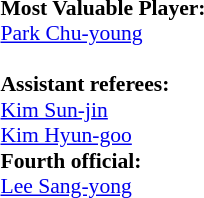<table width=100% style="font-size: 90%">
<tr>
<td><br><strong>Most Valuable Player:</strong>
<br> <a href='#'>Park Chu-young</a><br>
<br><strong>Assistant referees:</strong><br>
 <a href='#'>Kim Sun-jin</a><br>
 <a href='#'>Kim Hyun-goo</a><br>
<strong>Fourth official:</strong><br>
 <a href='#'>Lee Sang-yong</a></td>
</tr>
</table>
